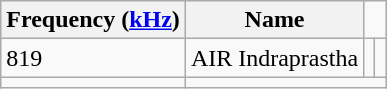<table class="wikitable sortable">
<tr>
<th>Frequency (<a href='#'>kHz</a>)</th>
<th>Name</th>
</tr>
<tr>
<td>819</td>
<td>AIR Indraprastha</td>
<td></td>
<td></td>
</tr>
<tr>
<td></td>
</tr>
</table>
